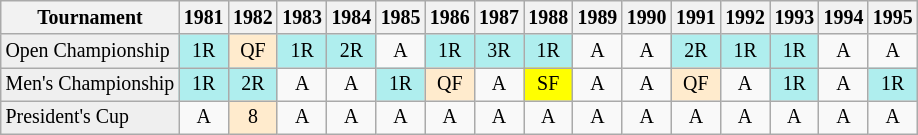<table class="wikitable nowrap" style=text-align:center;font-size:83%>
<tr>
<th>Tournament</th>
<th>1981</th>
<th>1982</th>
<th>1983</th>
<th>1984</th>
<th>1985</th>
<th>1986</th>
<th>1987</th>
<th>1988</th>
<th>1989</th>
<th>1990</th>
<th>1991</th>
<th>1992</th>
<th>1993</th>
<th>1994</th>
<th>1995</th>
</tr>
<tr>
<td style="background:#efefef; text-align:left;">Open Championship</td>
<td style="background:#afeeee;">1R</td>
<td style="background:#ffebcd;">QF</td>
<td style="background:#afeeee;">1R</td>
<td style="background:#afeeee;">2R</td>
<td>A</td>
<td style="background:#afeeee;">1R</td>
<td style="background:#afeeee;">3R</td>
<td style="background:#afeeee;">1R</td>
<td>A</td>
<td>A</td>
<td style="background:#afeeee;">2R</td>
<td style="background:#afeeee;">1R</td>
<td style="background:#afeeee;">1R</td>
<td>A</td>
<td>A</td>
</tr>
<tr>
<td style="background:#efefef; text-align:left;">Men's Championship</td>
<td style="background:#afeeee;">1R</td>
<td style="background:#afeeee;">2R</td>
<td>A</td>
<td>A</td>
<td style="background:#afeeee;">1R</td>
<td style="background:#ffebcd;">QF</td>
<td>A</td>
<td style="background:yellow;">SF</td>
<td>A</td>
<td>A</td>
<td style="background:#ffebcd;">QF</td>
<td>A</td>
<td style="background:#afeeee;">1R</td>
<td>A</td>
<td style="background:#afeeee;">1R</td>
</tr>
<tr>
<td style="background:#efefef; text-align:left;">President's Cup</td>
<td>A</td>
<td style="background:#ffebcd;">8</td>
<td>A</td>
<td>A</td>
<td>A</td>
<td>A</td>
<td>A</td>
<td>A</td>
<td>A</td>
<td>A</td>
<td>A</td>
<td>A</td>
<td>A</td>
<td>A</td>
<td>A</td>
</tr>
</table>
